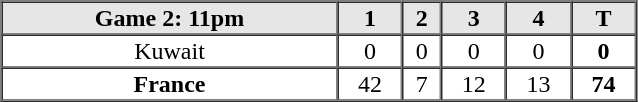<table border=1 cellspacing=0 width=425 style="margin-left:3em;">
<tr style="text-align:center; background-color:#e6e6e6;">
<th>Game 2: 11pm</th>
<th>1</th>
<th>2</th>
<th>3</th>
<th>4</th>
<th>T</th>
</tr>
<tr style="text-align:center">
<td> Kuwait</td>
<td>0</td>
<td>0</td>
<td>0</td>
<td>0</td>
<th>0</th>
</tr>
<tr style="text-align:center">
<th> France</th>
<td>42</td>
<td>7</td>
<td>12</td>
<td>13</td>
<th>74</th>
</tr>
</table>
